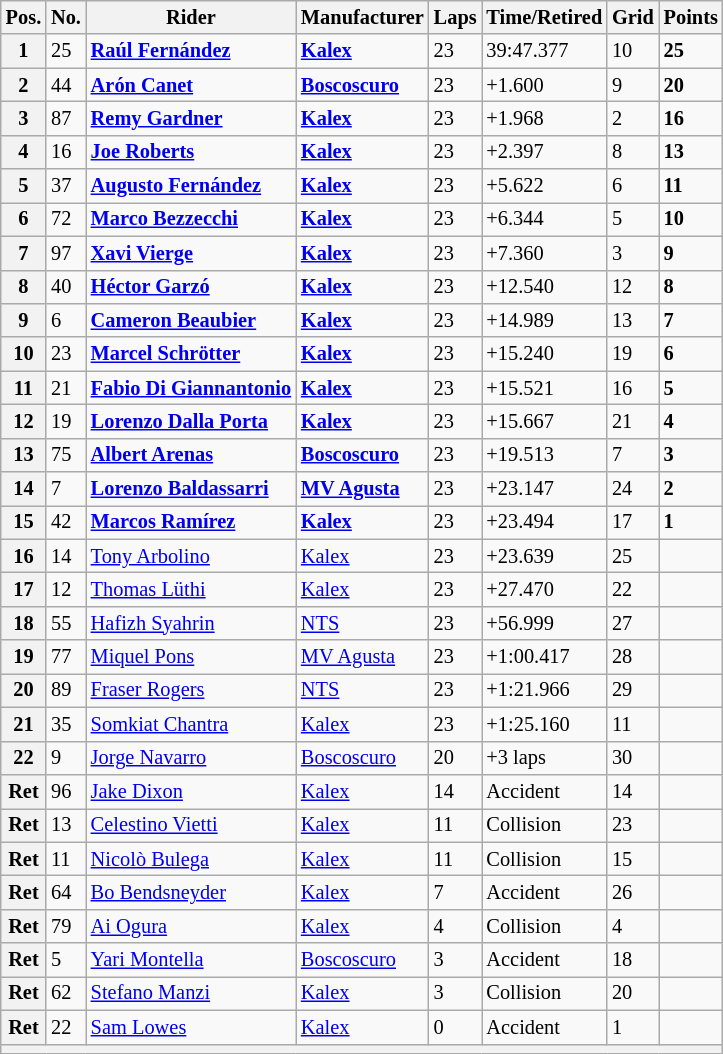<table class="wikitable" style="font-size:85%;">
<tr>
<th>Pos.</th>
<th>No.</th>
<th>Rider</th>
<th>Manufacturer</th>
<th>Laps</th>
<th>Time/Retired</th>
<th>Grid</th>
<th>Points</th>
</tr>
<tr>
<th>1</th>
<td>25</td>
<td> <strong><a href='#'>Raúl Fernández</a></strong></td>
<td><strong><a href='#'>Kalex</a></strong></td>
<td>23</td>
<td>39:47.377</td>
<td>10</td>
<td><strong>25</strong></td>
</tr>
<tr>
<th>2</th>
<td>44</td>
<td> <strong><a href='#'>Arón Canet</a></strong></td>
<td><strong><a href='#'>Boscoscuro</a></strong></td>
<td>23</td>
<td>+1.600</td>
<td>9</td>
<td><strong>20</strong></td>
</tr>
<tr>
<th>3</th>
<td>87</td>
<td> <strong><a href='#'>Remy Gardner</a></strong></td>
<td><strong><a href='#'>Kalex</a></strong></td>
<td>23</td>
<td>+1.968</td>
<td>2</td>
<td><strong>16</strong></td>
</tr>
<tr>
<th>4</th>
<td>16</td>
<td> <strong><a href='#'>Joe Roberts</a></strong></td>
<td><strong><a href='#'>Kalex</a></strong></td>
<td>23</td>
<td>+2.397</td>
<td>8</td>
<td><strong>13</strong></td>
</tr>
<tr>
<th>5</th>
<td>37</td>
<td> <strong><a href='#'>Augusto Fernández</a></strong></td>
<td><strong><a href='#'>Kalex</a></strong></td>
<td>23</td>
<td>+5.622</td>
<td>6</td>
<td><strong>11</strong></td>
</tr>
<tr>
<th>6</th>
<td>72</td>
<td> <strong><a href='#'>Marco Bezzecchi</a></strong></td>
<td><strong><a href='#'>Kalex</a></strong></td>
<td>23</td>
<td>+6.344</td>
<td>5</td>
<td><strong>10</strong></td>
</tr>
<tr>
<th>7</th>
<td>97</td>
<td> <strong><a href='#'>Xavi Vierge</a></strong></td>
<td><strong><a href='#'>Kalex</a></strong></td>
<td>23</td>
<td>+7.360</td>
<td>3</td>
<td><strong>9</strong></td>
</tr>
<tr>
<th>8</th>
<td>40</td>
<td> <strong><a href='#'>Héctor Garzó</a></strong></td>
<td><strong><a href='#'>Kalex</a></strong></td>
<td>23</td>
<td>+12.540</td>
<td>12</td>
<td><strong>8</strong></td>
</tr>
<tr>
<th>9</th>
<td>6</td>
<td> <strong><a href='#'>Cameron Beaubier</a></strong></td>
<td><strong><a href='#'>Kalex</a></strong></td>
<td>23</td>
<td>+14.989</td>
<td>13</td>
<td><strong>7</strong></td>
</tr>
<tr>
<th>10</th>
<td>23</td>
<td> <strong><a href='#'>Marcel Schrötter</a></strong></td>
<td><strong><a href='#'>Kalex</a></strong></td>
<td>23</td>
<td>+15.240</td>
<td>19</td>
<td><strong>6</strong></td>
</tr>
<tr>
<th>11</th>
<td>21</td>
<td> <strong><a href='#'>Fabio Di Giannantonio</a></strong></td>
<td><strong><a href='#'>Kalex</a></strong></td>
<td>23</td>
<td>+15.521</td>
<td>16</td>
<td><strong>5</strong></td>
</tr>
<tr>
<th>12</th>
<td>19</td>
<td> <strong><a href='#'>Lorenzo Dalla Porta</a></strong></td>
<td><strong><a href='#'>Kalex</a></strong></td>
<td>23</td>
<td>+15.667</td>
<td>21</td>
<td><strong>4</strong></td>
</tr>
<tr>
<th>13</th>
<td>75</td>
<td> <strong><a href='#'>Albert Arenas</a></strong></td>
<td><strong><a href='#'>Boscoscuro</a></strong></td>
<td>23</td>
<td>+19.513</td>
<td>7</td>
<td><strong>3</strong></td>
</tr>
<tr>
<th>14</th>
<td>7</td>
<td> <strong><a href='#'>Lorenzo Baldassarri</a></strong></td>
<td><strong><a href='#'>MV Agusta</a></strong></td>
<td>23</td>
<td>+23.147</td>
<td>24</td>
<td><strong>2</strong></td>
</tr>
<tr>
<th>15</th>
<td>42</td>
<td> <strong><a href='#'>Marcos Ramírez</a></strong></td>
<td><strong><a href='#'>Kalex</a></strong></td>
<td>23</td>
<td>+23.494</td>
<td>17</td>
<td><strong>1</strong></td>
</tr>
<tr>
<th>16</th>
<td>14</td>
<td> <a href='#'>Tony Arbolino</a></td>
<td><a href='#'>Kalex</a></td>
<td>23</td>
<td>+23.639</td>
<td>25</td>
<td></td>
</tr>
<tr>
<th>17</th>
<td>12</td>
<td> <a href='#'>Thomas Lüthi</a></td>
<td><a href='#'>Kalex</a></td>
<td>23</td>
<td>+27.470</td>
<td>22</td>
<td></td>
</tr>
<tr>
<th>18</th>
<td>55</td>
<td> <a href='#'>Hafizh Syahrin</a></td>
<td><a href='#'>NTS</a></td>
<td>23</td>
<td>+56.999</td>
<td>27</td>
<td></td>
</tr>
<tr>
<th>19</th>
<td>77</td>
<td> <a href='#'>Miquel Pons</a></td>
<td><a href='#'>MV Agusta</a></td>
<td>23</td>
<td>+1:00.417</td>
<td>28</td>
<td></td>
</tr>
<tr>
<th>20</th>
<td>89</td>
<td> <a href='#'>Fraser Rogers</a></td>
<td><a href='#'>NTS</a></td>
<td>23</td>
<td>+1:21.966</td>
<td>29</td>
<td></td>
</tr>
<tr>
<th>21</th>
<td>35</td>
<td> <a href='#'>Somkiat Chantra</a></td>
<td><a href='#'>Kalex</a></td>
<td>23</td>
<td>+1:25.160</td>
<td>11</td>
<td></td>
</tr>
<tr>
<th>22</th>
<td>9</td>
<td> <a href='#'>Jorge Navarro</a></td>
<td><a href='#'>Boscoscuro</a></td>
<td>20</td>
<td>+3 laps</td>
<td>30</td>
<td></td>
</tr>
<tr>
<th>Ret</th>
<td>96</td>
<td> <a href='#'>Jake Dixon</a></td>
<td><a href='#'>Kalex</a></td>
<td>14</td>
<td>Accident</td>
<td>14</td>
<td></td>
</tr>
<tr>
<th>Ret</th>
<td>13</td>
<td> <a href='#'>Celestino Vietti</a></td>
<td><a href='#'>Kalex</a></td>
<td>11</td>
<td>Collision</td>
<td>23</td>
<td></td>
</tr>
<tr>
<th>Ret</th>
<td>11</td>
<td> <a href='#'>Nicolò Bulega</a></td>
<td><a href='#'>Kalex</a></td>
<td>11</td>
<td>Collision</td>
<td>15</td>
<td></td>
</tr>
<tr>
<th>Ret</th>
<td>64</td>
<td> <a href='#'>Bo Bendsneyder</a></td>
<td><a href='#'>Kalex</a></td>
<td>7</td>
<td>Accident</td>
<td>26</td>
<td></td>
</tr>
<tr>
<th>Ret</th>
<td>79</td>
<td> <a href='#'>Ai Ogura</a></td>
<td><a href='#'>Kalex</a></td>
<td>4</td>
<td>Collision</td>
<td>4</td>
<td></td>
</tr>
<tr>
<th>Ret</th>
<td>5</td>
<td> <a href='#'>Yari Montella</a></td>
<td><a href='#'>Boscoscuro</a></td>
<td>3</td>
<td>Accident</td>
<td>18</td>
<td></td>
</tr>
<tr>
<th>Ret</th>
<td>62</td>
<td> <a href='#'>Stefano Manzi</a></td>
<td><a href='#'>Kalex</a></td>
<td>3</td>
<td>Collision</td>
<td>20</td>
<td></td>
</tr>
<tr>
<th>Ret</th>
<td>22</td>
<td> <a href='#'>Sam Lowes</a></td>
<td><a href='#'>Kalex</a></td>
<td>0</td>
<td>Accident</td>
<td>1</td>
<td></td>
</tr>
<tr>
<th colspan=8></th>
</tr>
</table>
